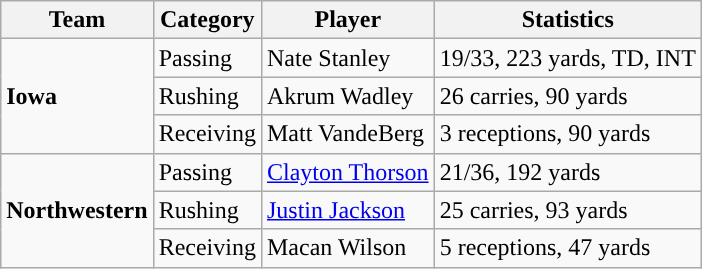<table class="wikitable" style="float: left;">
<tr>
<th>Team</th>
<th>Category</th>
<th>Player</th>
<th>Statistics</th>
</tr>
<tr>
<td rowspan=3><strong>Iowa</strong></td>
<td>Passing</td>
<td>Nate Stanley</td>
<td>19/33, 223 yards, TD, INT</td>
</tr>
<tr>
<td>Rushing</td>
<td>Akrum Wadley</td>
<td>26 carries, 90 yards</td>
</tr>
<tr>
<td>Receiving</td>
<td>Matt VandeBerg</td>
<td>3 receptions, 90 yards</td>
</tr>
<tr>
<td rowspan=3><strong>Northwestern</strong></td>
<td>Passing</td>
<td><a href='#'>Clayton Thorson</a></td>
<td>21/36, 192 yards</td>
</tr>
<tr>
<td>Rushing</td>
<td><a href='#'>Justin Jackson</a></td>
<td>25 carries, 93 yards</td>
</tr>
<tr>
<td>Receiving</td>
<td>Macan Wilson</td>
<td>5 receptions, 47 yards</td>
</tr>
</table>
